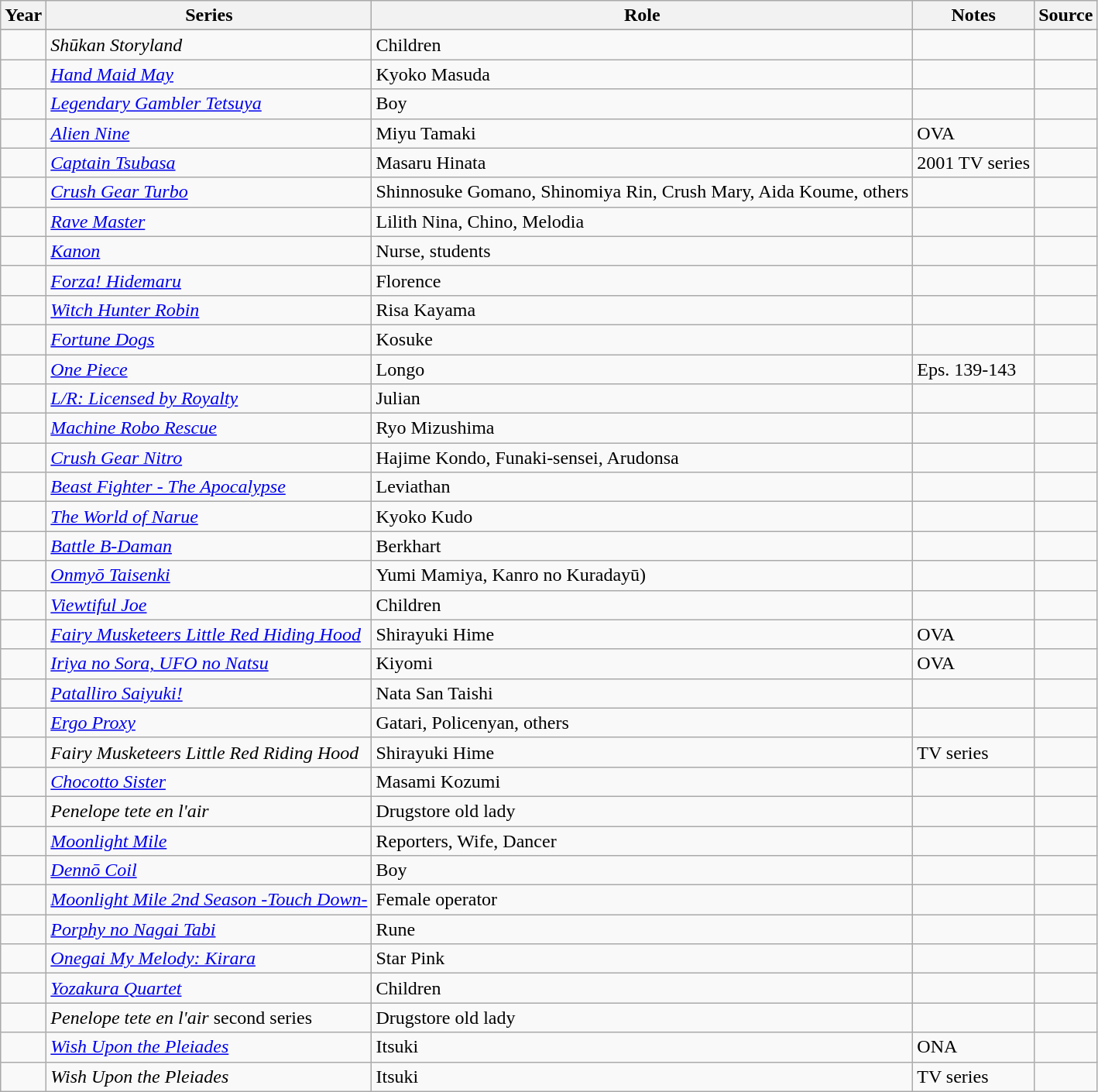<table class="wikitable sortable plainrowheaders">
<tr>
<th>Year</th>
<th>Series</th>
<th>Role</th>
<th class="unsortable">Notes</th>
<th class="unsortable">Source</th>
</tr>
<tr>
</tr>
<tr>
<td></td>
<td><em>Shūkan Storyland</em></td>
<td>Children</td>
<td></td>
<td></td>
</tr>
<tr>
<td></td>
<td><em><a href='#'>Hand Maid May</a></em></td>
<td>Kyoko Masuda</td>
<td></td>
<td></td>
</tr>
<tr>
<td></td>
<td><em><a href='#'>Legendary Gambler Tetsuya</a></em></td>
<td>Boy</td>
<td></td>
<td></td>
</tr>
<tr>
<td></td>
<td><em><a href='#'>Alien Nine</a></em></td>
<td>Miyu Tamaki</td>
<td>OVA</td>
<td></td>
</tr>
<tr>
<td></td>
<td><em><a href='#'>Captain Tsubasa</a></em></td>
<td>Masaru Hinata</td>
<td>2001 TV series</td>
<td></td>
</tr>
<tr>
<td></td>
<td><em><a href='#'>Crush Gear Turbo</a></em></td>
<td>Shinnosuke Gomano, Shinomiya Rin, Crush Mary, Aida Koume, others</td>
<td></td>
<td></td>
</tr>
<tr>
<td></td>
<td><em><a href='#'>Rave Master</a></em></td>
<td>Lilith Nina, Chino, Melodia</td>
<td></td>
<td></td>
</tr>
<tr>
<td></td>
<td><em><a href='#'>Kanon</a></em></td>
<td>Nurse, students</td>
<td></td>
<td></td>
</tr>
<tr>
<td></td>
<td><em><a href='#'>Forza! Hidemaru</a></em></td>
<td>Florence</td>
<td></td>
<td></td>
</tr>
<tr>
<td></td>
<td><em><a href='#'>Witch Hunter Robin</a></em></td>
<td>Risa Kayama</td>
<td></td>
<td></td>
</tr>
<tr>
<td></td>
<td><em><a href='#'>Fortune Dogs</a></em></td>
<td>Kosuke</td>
<td></td>
<td></td>
</tr>
<tr>
<td></td>
<td><em><a href='#'>One Piece</a></em></td>
<td>Longo</td>
<td>Eps. 139-143</td>
<td></td>
</tr>
<tr>
<td></td>
<td><em><a href='#'>L/R: Licensed by Royalty</a></em></td>
<td>Julian</td>
<td></td>
<td></td>
</tr>
<tr>
<td></td>
<td><em><a href='#'>Machine Robo Rescue</a></em></td>
<td>Ryo Mizushima</td>
<td></td>
<td></td>
</tr>
<tr>
<td></td>
<td><em><a href='#'>Crush Gear Nitro</a></em></td>
<td>Hajime Kondo, Funaki-sensei, Arudonsa</td>
<td></td>
<td></td>
</tr>
<tr>
<td></td>
<td><em><a href='#'>Beast Fighter - The Apocalypse</a></em></td>
<td>Leviathan</td>
<td></td>
</tr>
<tr>
<td></td>
<td><em><a href='#'>The World of Narue</a></em></td>
<td>Kyoko Kudo</td>
<td></td>
<td></td>
</tr>
<tr>
<td></td>
<td><em><a href='#'>Battle B-Daman</a></em></td>
<td>Berkhart</td>
<td></td>
<td></td>
</tr>
<tr>
<td></td>
<td><em><a href='#'>Onmyō Taisenki</a></em></td>
<td>Yumi Mamiya, Kanro no Kuradayū)</td>
<td></td>
<td></td>
</tr>
<tr>
<td></td>
<td><em><a href='#'>Viewtiful Joe</a></em></td>
<td>Children</td>
<td></td>
<td></td>
</tr>
<tr>
<td></td>
<td><em><a href='#'>Fairy Musketeers Little Red Hiding Hood</a></em></td>
<td>Shirayuki Hime</td>
<td>OVA</td>
<td></td>
</tr>
<tr>
<td></td>
<td><em><a href='#'>Iriya no Sora, UFO no Natsu</a></em></td>
<td>Kiyomi</td>
<td>OVA</td>
<td></td>
</tr>
<tr>
<td></td>
<td><em><a href='#'>Patalliro Saiyuki!</a></em></td>
<td>Nata San Taishi</td>
<td></td>
<td></td>
</tr>
<tr>
<td></td>
<td><em><a href='#'>Ergo Proxy</a></em></td>
<td>Gatari, Policenyan, others</td>
<td></td>
<td></td>
</tr>
<tr>
<td></td>
<td><em>Fairy Musketeers Little Red Riding Hood</em></td>
<td>Shirayuki Hime</td>
<td>TV series</td>
<td></td>
</tr>
<tr>
<td></td>
<td><em><a href='#'>Chocotto Sister</a></em></td>
<td>Masami Kozumi</td>
<td></td>
<td></td>
</tr>
<tr>
<td></td>
<td><em>Penelope tete en l'air</em></td>
<td>Drugstore old lady</td>
<td></td>
<td></td>
</tr>
<tr>
<td></td>
<td><em><a href='#'>Moonlight Mile</a></em></td>
<td>Reporters, Wife, Dancer</td>
<td></td>
<td></td>
</tr>
<tr>
<td></td>
<td><em><a href='#'>Dennō Coil</a></em></td>
<td>Boy</td>
<td></td>
<td></td>
</tr>
<tr>
<td></td>
<td><em><a href='#'>Moonlight Mile 2nd Season -Touch Down-</a></em></td>
<td>Female operator</td>
<td></td>
<td></td>
</tr>
<tr>
<td></td>
<td><em><a href='#'>Porphy no Nagai Tabi</a></em></td>
<td>Rune</td>
<td></td>
<td></td>
</tr>
<tr>
<td></td>
<td><em><a href='#'>Onegai My Melody: Kirara</a></em></td>
<td>Star Pink</td>
<td></td>
<td></td>
</tr>
<tr>
<td></td>
<td><em><a href='#'>Yozakura Quartet</a></em></td>
<td>Children</td>
<td></td>
<td></td>
</tr>
<tr>
<td></td>
<td><em>Penelope tete en l'air</em> second series</td>
<td>Drugstore old lady</td>
<td></td>
<td></td>
</tr>
<tr>
<td></td>
<td><em><a href='#'>Wish Upon the Pleiades</a></em></td>
<td>Itsuki</td>
<td>ONA</td>
<td></td>
</tr>
<tr>
<td></td>
<td><em>Wish Upon the Pleiades</em></td>
<td>Itsuki</td>
<td>TV series</td>
<td></td>
</tr>
</table>
